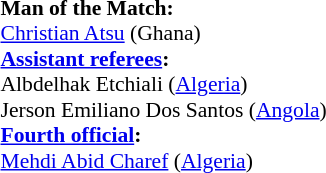<table width=50% style="font-size: 90%">
<tr>
<td><br><strong>Man of the Match:</strong>
<br><a href='#'>Christian Atsu</a> (Ghana)<br><strong><a href='#'>Assistant referees</a>:</strong>
<br>Albdelhak Etchiali (<a href='#'>Algeria</a>)
<br>Jerson Emiliano Dos Santos (<a href='#'>Angola</a>)
<br><strong><a href='#'>Fourth official</a>:</strong>
<br><a href='#'>Mehdi Abid Charef</a> (<a href='#'>Algeria</a>)</td>
</tr>
</table>
